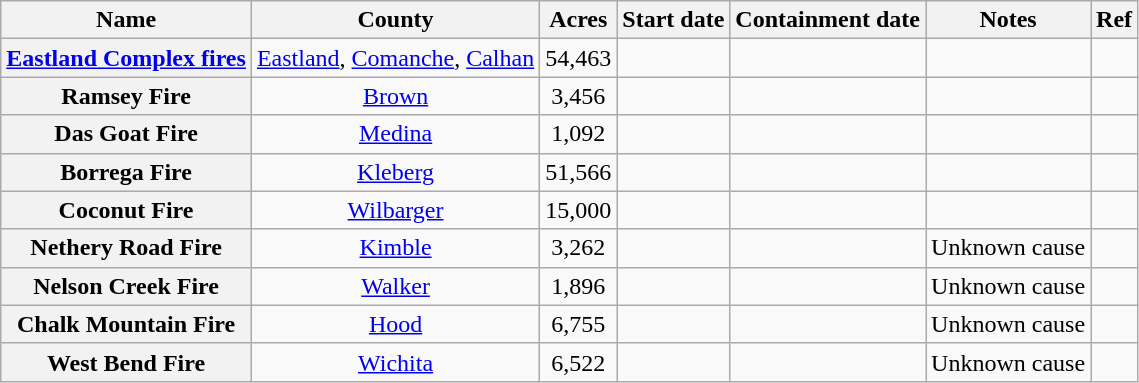<table class="wikitable sortable plainrowheaders mw-collapsible" style="text-align:center;">
<tr>
<th scope="col">Name</th>
<th scope="col">County </th>
<th scope="col">Acres</th>
<th scope="col">Start date</th>
<th scope="col">Containment date</th>
<th scope="col">Notes</th>
<th>Ref</th>
</tr>
<tr>
<th scope="row"><a href='#'>Eastland Complex fires</a></th>
<td><a href='#'>Eastland</a>, <a href='#'>Comanche</a>, <a href='#'>Calhan</a></td>
<td>54,463</td>
<td></td>
<td></td>
<td></td>
<td></td>
</tr>
<tr>
<th scope="row">Ramsey Fire</th>
<td><a href='#'>Brown</a></td>
<td>3,456</td>
<td></td>
<td></td>
<td></td>
<td></td>
</tr>
<tr>
<th scope="row">Das Goat Fire</th>
<td><a href='#'>Medina</a></td>
<td>1,092</td>
<td></td>
<td></td>
<td></td>
<td></td>
</tr>
<tr>
<th scope="row">Borrega Fire</th>
<td><a href='#'>Kleberg</a></td>
<td>51,566</td>
<td></td>
<td></td>
<td></td>
<td></td>
</tr>
<tr>
<th scope="row">Coconut Fire</th>
<td><a href='#'>Wilbarger</a></td>
<td>15,000</td>
<td></td>
<td></td>
<td></td>
<td></td>
</tr>
<tr>
<th scope="row">Nethery Road Fire</th>
<td><a href='#'>Kimble</a></td>
<td>3,262</td>
<td></td>
<td></td>
<td>Unknown cause</td>
<td></td>
</tr>
<tr>
<th scope="row">Nelson Creek Fire</th>
<td><a href='#'>Walker</a></td>
<td>1,896</td>
<td></td>
<td></td>
<td>Unknown cause</td>
<td></td>
</tr>
<tr>
<th scope="row">Chalk Mountain Fire</th>
<td><a href='#'>Hood</a></td>
<td>6,755</td>
<td></td>
<td></td>
<td>Unknown cause</td>
<td></td>
</tr>
<tr>
<th scope="row">West Bend Fire</th>
<td><a href='#'>Wichita</a></td>
<td>6,522</td>
<td></td>
<td></td>
<td>Unknown cause</td>
<td></td>
</tr>
</table>
